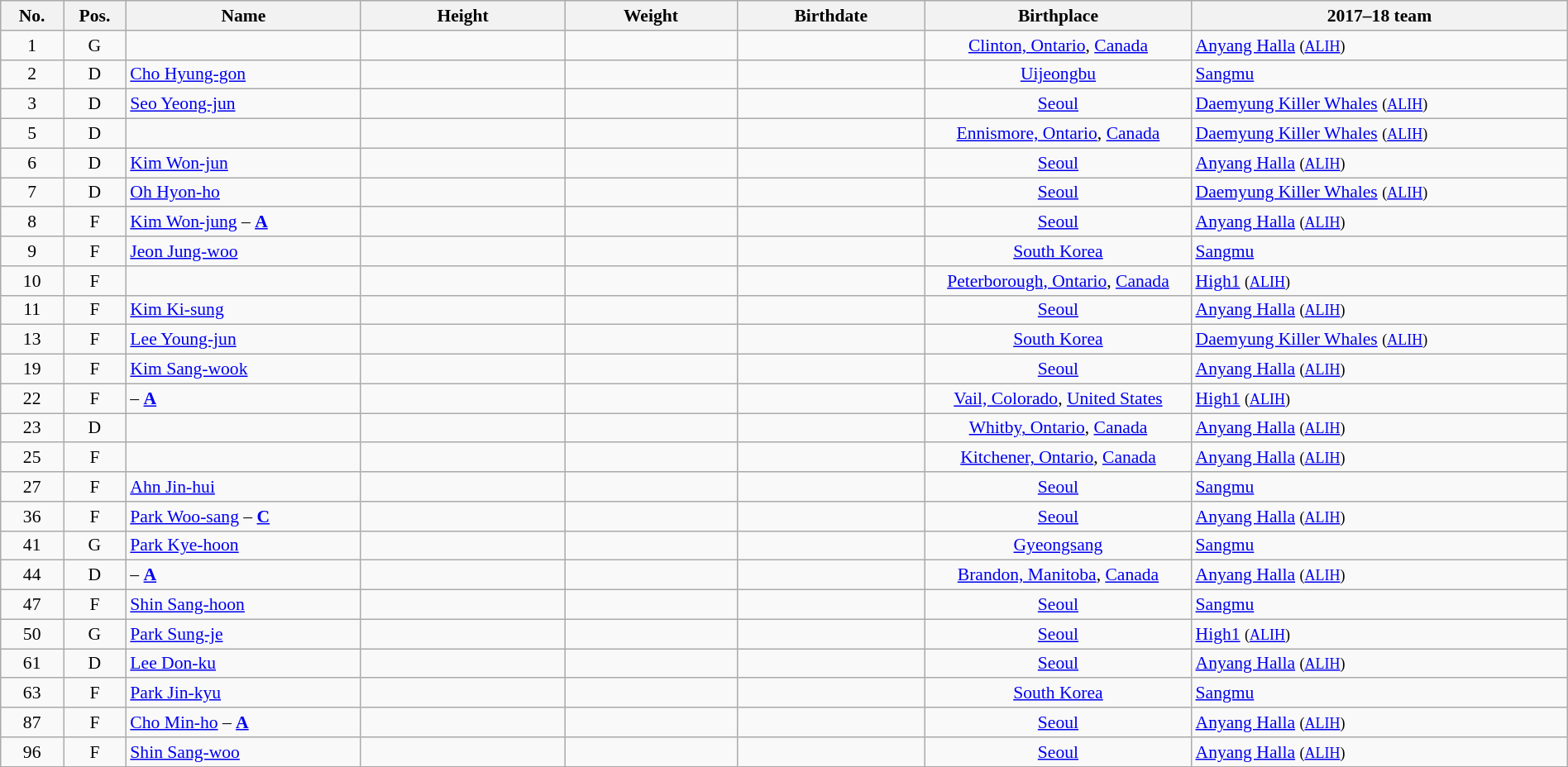<table width="100%" class="wikitable sortable" style="font-size: 90%; text-align: center;">
<tr>
<th style="width:  4%;">No.</th>
<th style="width:  4%;">Pos.</th>
<th style="width: 15%;">Name</th>
<th style="width: 13%;">Height</th>
<th style="width: 11%;">Weight</th>
<th style="width: 12%;">Birthdate</th>
<th style="width: 17%;">Birthplace</th>
<th style="width: 24%;">2017–18 team</th>
</tr>
<tr>
<td>1</td>
<td>G</td>
<td style="text-align:left;"></td>
<td></td>
<td></td>
<td style="text-align:right;"></td>
<td><a href='#'>Clinton, Ontario</a>, <a href='#'>Canada</a></td>
<td style="text-align:left;"> <a href='#'>Anyang Halla</a> <small>(<a href='#'>ALIH</a>)</small></td>
</tr>
<tr>
<td>2</td>
<td>D</td>
<td style="text-align:left;"><a href='#'>Cho Hyung-gon</a></td>
<td></td>
<td></td>
<td style="text-align:right;"></td>
<td><a href='#'>Uijeongbu</a></td>
<td style="text-align:left;"> <a href='#'>Sangmu</a></td>
</tr>
<tr>
<td>3</td>
<td>D</td>
<td style="text-align:left;"><a href='#'>Seo Yeong-jun</a></td>
<td></td>
<td></td>
<td style="text-align:right;"></td>
<td><a href='#'>Seoul</a></td>
<td style="text-align:left;"> <a href='#'>Daemyung Killer Whales</a> <small>(<a href='#'>ALIH</a>)</small></td>
</tr>
<tr>
<td>5</td>
<td>D</td>
<td style="text-align:left;"></td>
<td></td>
<td></td>
<td style="text-align:right;"></td>
<td><a href='#'>Ennismore, Ontario</a>, <a href='#'>Canada</a></td>
<td style="text-align:left;"> <a href='#'>Daemyung Killer Whales</a> <small>(<a href='#'>ALIH</a>)</small></td>
</tr>
<tr>
<td>6</td>
<td>D</td>
<td style="text-align:left;"><a href='#'>Kim Won-jun</a></td>
<td></td>
<td></td>
<td style="text-align:right;"></td>
<td><a href='#'>Seoul</a></td>
<td style="text-align:left;"> <a href='#'>Anyang Halla</a> <small>(<a href='#'>ALIH</a>)</small></td>
</tr>
<tr>
<td>7</td>
<td>D</td>
<td style="text-align:left;"><a href='#'>Oh Hyon-ho</a></td>
<td></td>
<td></td>
<td style="text-align:right;"></td>
<td><a href='#'>Seoul</a></td>
<td style="text-align:left;"> <a href='#'>Daemyung Killer Whales</a> <small>(<a href='#'>ALIH</a>)</small></td>
</tr>
<tr>
<td>8</td>
<td>F</td>
<td style="text-align:left;"><a href='#'>Kim Won-jung</a> – <strong><a href='#'>A</a></strong></td>
<td></td>
<td></td>
<td style="text-align:right;"></td>
<td><a href='#'>Seoul</a></td>
<td style="text-align:left;"> <a href='#'>Anyang Halla</a> <small>(<a href='#'>ALIH</a>)</small></td>
</tr>
<tr>
<td>9</td>
<td>F</td>
<td style="text-align:left;"><a href='#'>Jeon Jung-woo</a></td>
<td></td>
<td></td>
<td style="text-align:right;"></td>
<td><a href='#'>South Korea</a></td>
<td style="text-align:left;"> <a href='#'>Sangmu</a></td>
</tr>
<tr>
<td>10</td>
<td>F</td>
<td style="text-align:left;"></td>
<td></td>
<td></td>
<td style="text-align:right;"></td>
<td><a href='#'>Peterborough, Ontario</a>, <a href='#'>Canada</a></td>
<td style="text-align:left;"> <a href='#'>High1</a> <small>(<a href='#'>ALIH</a>)</small></td>
</tr>
<tr>
<td>11</td>
<td>F</td>
<td style="text-align:left;"><a href='#'>Kim Ki-sung</a></td>
<td></td>
<td></td>
<td style="text-align:right;"></td>
<td><a href='#'>Seoul</a></td>
<td style="text-align:left;"> <a href='#'>Anyang Halla</a> <small>(<a href='#'>ALIH</a>)</small></td>
</tr>
<tr>
<td>13</td>
<td>F</td>
<td style="text-align:left;"><a href='#'>Lee Young-jun</a></td>
<td></td>
<td></td>
<td style="text-align:right;"></td>
<td><a href='#'>South Korea</a></td>
<td style="text-align:left;"> <a href='#'>Daemyung Killer Whales</a> <small>(<a href='#'>ALIH</a>)</small></td>
</tr>
<tr>
<td>19</td>
<td>F</td>
<td style="text-align:left;"><a href='#'>Kim Sang-wook</a></td>
<td></td>
<td></td>
<td style="text-align:right;"></td>
<td><a href='#'>Seoul</a></td>
<td style="text-align:left;"> <a href='#'>Anyang Halla</a> <small>(<a href='#'>ALIH</a>)</small></td>
</tr>
<tr>
<td>22</td>
<td>F</td>
<td style="text-align:left;"> – <strong><a href='#'>A</a></strong></td>
<td></td>
<td></td>
<td style="text-align:right;"></td>
<td><a href='#'>Vail, Colorado</a>, <a href='#'>United States</a></td>
<td style="text-align:left;"> <a href='#'>High1</a> <small>(<a href='#'>ALIH</a>)</small></td>
</tr>
<tr>
<td>23</td>
<td>D</td>
<td style="text-align:left;"></td>
<td></td>
<td></td>
<td style="text-align:right;"></td>
<td><a href='#'>Whitby, Ontario</a>, <a href='#'>Canada</a></td>
<td style="text-align:left;"> <a href='#'>Anyang Halla</a> <small>(<a href='#'>ALIH</a>)</small></td>
</tr>
<tr>
<td>25</td>
<td>F</td>
<td style="text-align:left;"></td>
<td></td>
<td></td>
<td style="text-align:right;"></td>
<td><a href='#'>Kitchener, Ontario</a>, <a href='#'>Canada</a></td>
<td style="text-align:left;"> <a href='#'>Anyang Halla</a> <small>(<a href='#'>ALIH</a>)</small></td>
</tr>
<tr>
<td>27</td>
<td>F</td>
<td style="text-align:left;"><a href='#'>Ahn Jin-hui</a></td>
<td></td>
<td></td>
<td style="text-align:right;"></td>
<td><a href='#'>Seoul</a></td>
<td style="text-align:left;"> <a href='#'>Sangmu</a></td>
</tr>
<tr>
<td>36</td>
<td>F</td>
<td style="text-align:left;"><a href='#'>Park Woo-sang</a> – <strong><a href='#'>C</a></strong></td>
<td></td>
<td></td>
<td style="text-align:right;"></td>
<td><a href='#'>Seoul</a></td>
<td style="text-align:left;"> <a href='#'>Anyang Halla</a> <small>(<a href='#'>ALIH</a>)</small></td>
</tr>
<tr>
<td>41</td>
<td>G</td>
<td style="text-align:left;"><a href='#'>Park Kye-hoon</a></td>
<td></td>
<td></td>
<td style="text-align:right;"></td>
<td><a href='#'>Gyeongsang</a></td>
<td style="text-align:left;"> <a href='#'>Sangmu</a></td>
</tr>
<tr>
<td>44</td>
<td>D</td>
<td style="text-align:left;"> – <strong><a href='#'>A</a></strong></td>
<td></td>
<td></td>
<td style="text-align:right;"></td>
<td><a href='#'>Brandon, Manitoba</a>, <a href='#'>Canada</a></td>
<td style="text-align:left;"> <a href='#'>Anyang Halla</a> <small>(<a href='#'>ALIH</a>)</small></td>
</tr>
<tr>
<td>47</td>
<td>F</td>
<td style="text-align:left;"><a href='#'>Shin Sang-hoon</a></td>
<td></td>
<td></td>
<td style="text-align:right;"></td>
<td><a href='#'>Seoul</a></td>
<td style="text-align:left;"> <a href='#'>Sangmu</a></td>
</tr>
<tr>
<td>50</td>
<td>G</td>
<td style="text-align:left;"><a href='#'>Park Sung-je</a></td>
<td></td>
<td></td>
<td style="text-align:right;"></td>
<td><a href='#'>Seoul</a></td>
<td style="text-align:left;"> <a href='#'>High1</a> <small>(<a href='#'>ALIH</a>)</small></td>
</tr>
<tr>
<td>61</td>
<td>D</td>
<td style="text-align:left;"><a href='#'>Lee Don-ku</a></td>
<td></td>
<td></td>
<td style="text-align:right;"></td>
<td><a href='#'>Seoul</a></td>
<td style="text-align:left;"> <a href='#'>Anyang Halla</a> <small>(<a href='#'>ALIH</a>)</small></td>
</tr>
<tr>
<td>63</td>
<td>F</td>
<td style="text-align:left;"><a href='#'>Park Jin-kyu</a></td>
<td></td>
<td></td>
<td style="text-align:right;"></td>
<td><a href='#'>South Korea</a></td>
<td style="text-align:left;"> <a href='#'>Sangmu</a></td>
</tr>
<tr>
<td>87</td>
<td>F</td>
<td style="text-align:left;"><a href='#'>Cho Min-ho</a> – <strong><a href='#'>A</a></strong></td>
<td></td>
<td></td>
<td style="text-align:right;"></td>
<td><a href='#'>Seoul</a></td>
<td style="text-align:left;"> <a href='#'>Anyang Halla</a> <small>(<a href='#'>ALIH</a>)</small></td>
</tr>
<tr>
<td>96</td>
<td>F</td>
<td style="text-align:left;"><a href='#'>Shin Sang-woo</a></td>
<td></td>
<td></td>
<td style="text-align:right;"></td>
<td><a href='#'>Seoul</a></td>
<td style="text-align:left;"> <a href='#'>Anyang Halla</a> <small>(<a href='#'>ALIH</a>)</small></td>
</tr>
</table>
